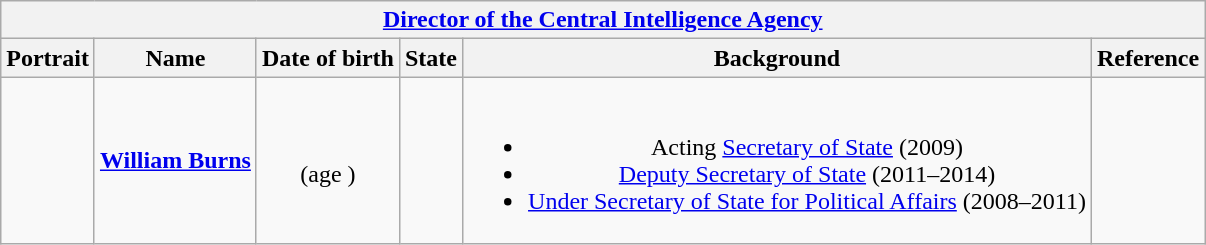<table class="wikitable collapsible" style="text-align:center;">
<tr>
<th colspan="6"><a href='#'>Director of the Central Intelligence Agency</a></th>
</tr>
<tr>
<th>Portrait</th>
<th>Name</th>
<th>Date of birth</th>
<th>State</th>
<th>Background</th>
<th>Reference</th>
</tr>
<tr>
<td></td>
<td><strong><a href='#'>William Burns</a></strong></td>
<td><br>(age )</td>
<td></td>
<td><br><ul><li>Acting <a href='#'>Secretary of State</a> (2009)</li><li><a href='#'>Deputy Secretary of State</a> (2011–2014)</li><li><a href='#'>Under Secretary of State for Political Affairs</a> (2008–2011)</li></ul></td>
<td></td>
</tr>
</table>
